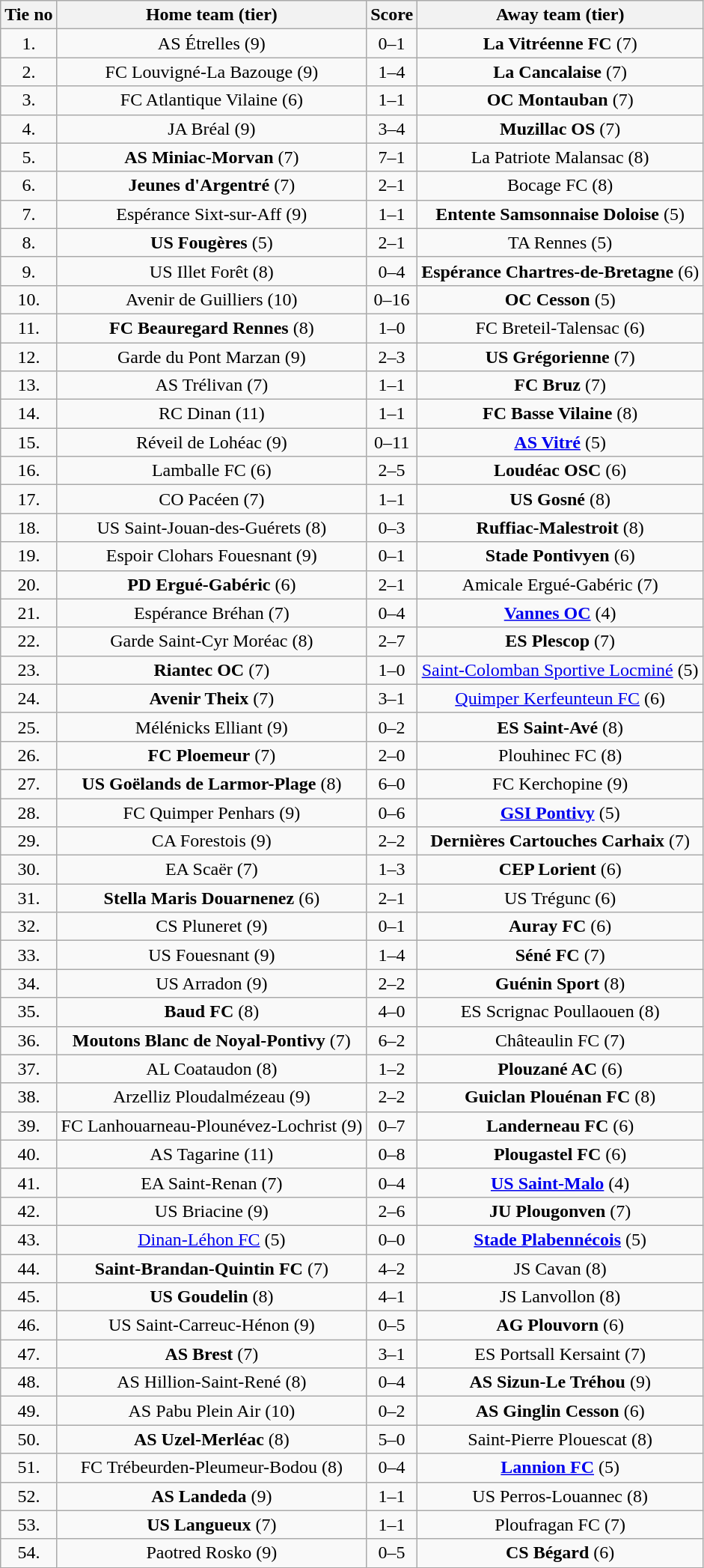<table class="wikitable" style="text-align: center">
<tr>
<th>Tie no</th>
<th>Home team (tier)</th>
<th>Score</th>
<th>Away team (tier)</th>
</tr>
<tr>
<td>1.</td>
<td>AS Étrelles (9)</td>
<td>0–1</td>
<td><strong>La Vitréenne FC</strong> (7)</td>
</tr>
<tr>
<td>2.</td>
<td>FC Louvigné-La Bazouge (9)</td>
<td>1–4</td>
<td><strong>La Cancalaise</strong> (7)</td>
</tr>
<tr>
<td>3.</td>
<td>FC Atlantique Vilaine (6)</td>
<td>1–1 </td>
<td><strong>OC Montauban</strong> (7)</td>
</tr>
<tr>
<td>4.</td>
<td>JA Bréal (9)</td>
<td>3–4</td>
<td><strong>Muzillac OS</strong> (7)</td>
</tr>
<tr>
<td>5.</td>
<td><strong>AS Miniac-Morvan</strong> (7)</td>
<td>7–1</td>
<td>La Patriote Malansac (8)</td>
</tr>
<tr>
<td>6.</td>
<td><strong>Jeunes d'Argentré</strong> (7)</td>
<td>2–1</td>
<td>Bocage FC (8)</td>
</tr>
<tr>
<td>7.</td>
<td>Espérance Sixt-sur-Aff (9)</td>
<td>1–1 </td>
<td><strong>Entente Samsonnaise Doloise</strong> (5)</td>
</tr>
<tr>
<td>8.</td>
<td><strong>US Fougères</strong> (5)</td>
<td>2–1</td>
<td>TA Rennes (5)</td>
</tr>
<tr>
<td>9.</td>
<td>US Illet Forêt (8)</td>
<td>0–4</td>
<td><strong>Espérance Chartres-de-Bretagne</strong> (6)</td>
</tr>
<tr>
<td>10.</td>
<td>Avenir de Guilliers (10)</td>
<td>0–16</td>
<td><strong>OC Cesson</strong> (5)</td>
</tr>
<tr>
<td>11.</td>
<td><strong>FC Beauregard Rennes</strong> (8)</td>
<td>1–0</td>
<td>FC Breteil-Talensac (6)</td>
</tr>
<tr>
<td>12.</td>
<td>Garde du Pont Marzan (9)</td>
<td>2–3</td>
<td><strong>US Grégorienne</strong> (7)</td>
</tr>
<tr>
<td>13.</td>
<td>AS Trélivan (7)</td>
<td>1–1 </td>
<td><strong>FC Bruz</strong> (7)</td>
</tr>
<tr>
<td>14.</td>
<td>RC Dinan (11)</td>
<td>1–1 </td>
<td><strong>FC Basse Vilaine</strong> (8)</td>
</tr>
<tr>
<td>15.</td>
<td>Réveil de Lohéac (9)</td>
<td>0–11</td>
<td><strong><a href='#'>AS Vitré</a></strong> (5)</td>
</tr>
<tr>
<td>16.</td>
<td>Lamballe FC (6)</td>
<td>2–5</td>
<td><strong>Loudéac OSC</strong> (6)</td>
</tr>
<tr>
<td>17.</td>
<td>CO Pacéen (7)</td>
<td>1–1 </td>
<td><strong>US Gosné</strong> (8)</td>
</tr>
<tr>
<td>18.</td>
<td>US Saint-Jouan-des-Guérets (8)</td>
<td>0–3</td>
<td><strong>Ruffiac-Malestroit</strong> (8)</td>
</tr>
<tr>
<td>19.</td>
<td>Espoir Clohars Fouesnant (9)</td>
<td>0–1</td>
<td><strong>Stade Pontivyen</strong> (6)</td>
</tr>
<tr>
<td>20.</td>
<td><strong>PD Ergué-Gabéric</strong> (6)</td>
<td>2–1</td>
<td>Amicale Ergué-Gabéric (7)</td>
</tr>
<tr>
<td>21.</td>
<td>Espérance Bréhan (7)</td>
<td>0–4</td>
<td><strong><a href='#'>Vannes OC</a></strong> (4)</td>
</tr>
<tr>
<td>22.</td>
<td>Garde Saint-Cyr Moréac (8)</td>
<td>2–7</td>
<td><strong>ES Plescop</strong> (7)</td>
</tr>
<tr>
<td>23.</td>
<td><strong>Riantec OC</strong> (7)</td>
<td>1–0</td>
<td><a href='#'>Saint-Colomban Sportive Locminé</a> (5)</td>
</tr>
<tr>
<td>24.</td>
<td><strong>Avenir Theix</strong> (7)</td>
<td>3–1</td>
<td><a href='#'>Quimper Kerfeunteun FC</a> (6)</td>
</tr>
<tr>
<td>25.</td>
<td>Mélénicks Elliant (9)</td>
<td>0–2</td>
<td><strong>ES Saint-Avé</strong> (8)</td>
</tr>
<tr>
<td>26.</td>
<td><strong>FC Ploemeur</strong> (7)</td>
<td>2–0</td>
<td>Plouhinec FC (8)</td>
</tr>
<tr>
<td>27.</td>
<td><strong>US Goëlands de Larmor-Plage</strong> (8)</td>
<td>6–0</td>
<td>FC Kerchopine (9)</td>
</tr>
<tr>
<td>28.</td>
<td>FC Quimper Penhars (9)</td>
<td>0–6</td>
<td><strong><a href='#'>GSI Pontivy</a></strong> (5)</td>
</tr>
<tr>
<td>29.</td>
<td>CA Forestois (9)</td>
<td>2–2 </td>
<td><strong>Dernières Cartouches Carhaix</strong> (7)</td>
</tr>
<tr>
<td>30.</td>
<td>EA Scaër (7)</td>
<td>1–3</td>
<td><strong>CEP Lorient</strong> (6)</td>
</tr>
<tr>
<td>31.</td>
<td><strong>Stella Maris Douarnenez</strong> (6)</td>
<td>2–1</td>
<td>US Trégunc (6)</td>
</tr>
<tr>
<td>32.</td>
<td>CS Pluneret (9)</td>
<td>0–1</td>
<td><strong>Auray FC</strong> (6)</td>
</tr>
<tr>
<td>33.</td>
<td>US Fouesnant (9)</td>
<td>1–4</td>
<td><strong>Séné FC</strong> (7)</td>
</tr>
<tr>
<td>34.</td>
<td>US Arradon (9)</td>
<td>2–2 </td>
<td><strong>Guénin Sport</strong> (8)</td>
</tr>
<tr>
<td>35.</td>
<td><strong>Baud FC</strong> (8)</td>
<td>4–0</td>
<td>ES Scrignac Poullaouen (8)</td>
</tr>
<tr>
<td>36.</td>
<td><strong>Moutons Blanc de Noyal-Pontivy</strong> (7)</td>
<td>6–2</td>
<td>Châteaulin FC (7)</td>
</tr>
<tr>
<td>37.</td>
<td>AL Coataudon (8)</td>
<td>1–2</td>
<td><strong>Plouzané AC</strong> (6)</td>
</tr>
<tr>
<td>38.</td>
<td>Arzelliz Ploudalmézeau (9)</td>
<td>2–2 </td>
<td><strong>Guiclan Plouénan FC</strong> (8)</td>
</tr>
<tr>
<td>39.</td>
<td>FC Lanhouarneau-Plounévez-Lochrist (9)</td>
<td>0–7</td>
<td><strong>Landerneau FC</strong> (6)</td>
</tr>
<tr>
<td>40.</td>
<td>AS Tagarine (11)</td>
<td>0–8</td>
<td><strong>Plougastel FC</strong> (6)</td>
</tr>
<tr>
<td>41.</td>
<td>EA Saint-Renan (7)</td>
<td>0–4</td>
<td><strong><a href='#'>US Saint-Malo</a></strong> (4)</td>
</tr>
<tr>
<td>42.</td>
<td>US Briacine (9)</td>
<td>2–6</td>
<td><strong>JU Plougonven</strong> (7)</td>
</tr>
<tr>
<td>43.</td>
<td><a href='#'>Dinan-Léhon FC</a> (5)</td>
<td>0–0 </td>
<td><strong><a href='#'>Stade Plabennécois</a></strong> (5)</td>
</tr>
<tr>
<td>44.</td>
<td><strong>Saint-Brandan-Quintin FC</strong> (7)</td>
<td>4–2</td>
<td>JS Cavan (8)</td>
</tr>
<tr>
<td>45.</td>
<td><strong>US Goudelin</strong> (8)</td>
<td>4–1</td>
<td>JS Lanvollon (8)</td>
</tr>
<tr>
<td>46.</td>
<td>US Saint-Carreuc-Hénon (9)</td>
<td>0–5</td>
<td><strong>AG Plouvorn</strong> (6)</td>
</tr>
<tr>
<td>47.</td>
<td><strong>AS Brest</strong> (7)</td>
<td>3–1</td>
<td>ES Portsall Kersaint (7)</td>
</tr>
<tr>
<td>48.</td>
<td>AS Hillion-Saint-René (8)</td>
<td>0–4</td>
<td><strong>AS Sizun-Le Tréhou</strong> (9)</td>
</tr>
<tr>
<td>49.</td>
<td>AS Pabu Plein Air (10)</td>
<td>0–2</td>
<td><strong>AS Ginglin Cesson</strong> (6)</td>
</tr>
<tr>
<td>50.</td>
<td><strong>AS Uzel-Merléac</strong> (8)</td>
<td>5–0</td>
<td>Saint-Pierre Plouescat (8)</td>
</tr>
<tr>
<td>51.</td>
<td>FC Trébeurden-Pleumeur-Bodou (8)</td>
<td>0–4</td>
<td><strong><a href='#'>Lannion FC</a></strong> (5)</td>
</tr>
<tr>
<td>52.</td>
<td><strong>AS Landeda</strong> (9)</td>
<td>1–1 </td>
<td>US Perros-Louannec (8)</td>
</tr>
<tr>
<td>53.</td>
<td><strong>US Langueux</strong> (7)</td>
<td>1–1 </td>
<td>Ploufragan FC (7)</td>
</tr>
<tr>
<td>54.</td>
<td>Paotred Rosko (9)</td>
<td>0–5</td>
<td><strong>CS Bégard</strong> (6)</td>
</tr>
</table>
